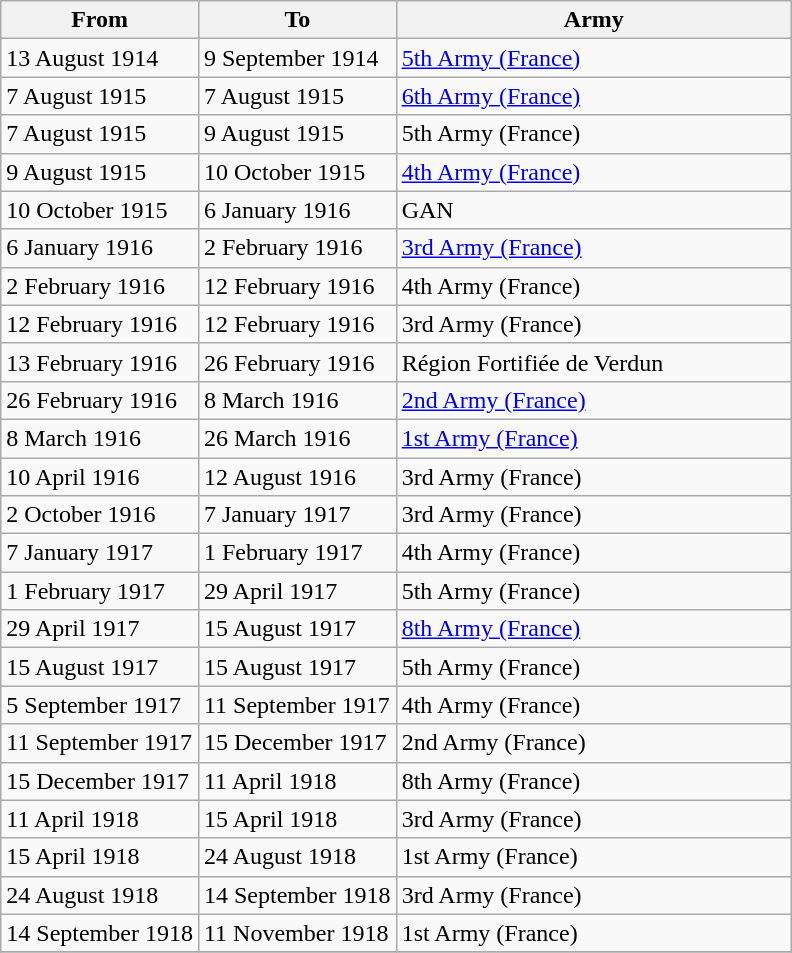<table class="wikitable sortable">
<tr>
<th width=25%>From</th>
<th width=25%>To</th>
<th>Army</th>
</tr>
<tr>
<td>13 August 1914</td>
<td>9 September 1914</td>
<td><a href='#'>5th Army (France)</a></td>
</tr>
<tr>
<td>7 August 1915</td>
<td>7 August 1915</td>
<td><a href='#'>6th Army (France)</a></td>
</tr>
<tr>
<td>7 August 1915</td>
<td>9 August 1915</td>
<td>5th Army (France)</td>
</tr>
<tr>
<td>9 August 1915</td>
<td>10 October 1915</td>
<td><a href='#'>4th Army (France)</a></td>
</tr>
<tr>
<td>10 October 1915</td>
<td>6 January 1916</td>
<td>GAN</td>
</tr>
<tr>
<td>6 January 1916</td>
<td>2 February 1916</td>
<td><a href='#'>3rd Army (France)</a></td>
</tr>
<tr>
<td>2 February 1916</td>
<td>12 February 1916</td>
<td>4th Army (France)</td>
</tr>
<tr>
<td>12 February 1916</td>
<td>12 February 1916</td>
<td>3rd Army (France)</td>
</tr>
<tr>
<td>13 February 1916</td>
<td>26 February 1916</td>
<td>Région Fortifiée de Verdun</td>
</tr>
<tr>
<td>26 February 1916</td>
<td>8 March 1916</td>
<td><a href='#'>2nd Army (France)</a></td>
</tr>
<tr>
<td>8 March 1916</td>
<td>26 March 1916</td>
<td><a href='#'>1st Army (France)</a></td>
</tr>
<tr>
<td>10 April 1916</td>
<td>12 August 1916</td>
<td>3rd Army (France)</td>
</tr>
<tr>
<td>2 October 1916</td>
<td>7 January 1917</td>
<td>3rd Army (France)</td>
</tr>
<tr>
<td>7 January 1917</td>
<td>1 February 1917</td>
<td>4th Army (France)</td>
</tr>
<tr>
<td>1 February 1917</td>
<td>29 April 1917</td>
<td>5th Army (France)</td>
</tr>
<tr>
<td>29 April 1917</td>
<td>15 August 1917</td>
<td><a href='#'>8th Army (France)</a></td>
</tr>
<tr>
<td>15 August 1917</td>
<td>15 August 1917</td>
<td>5th Army (France)</td>
</tr>
<tr>
<td>5 September 1917</td>
<td>11 September 1917</td>
<td>4th Army (France)</td>
</tr>
<tr>
<td>11 September 1917</td>
<td>15 December 1917</td>
<td>2nd Army (France)</td>
</tr>
<tr>
<td>15 December 1917</td>
<td>11 April 1918</td>
<td>8th Army (France)</td>
</tr>
<tr>
<td>11 April 1918</td>
<td>15 April 1918</td>
<td>3rd Army (France)</td>
</tr>
<tr>
<td>15 April 1918</td>
<td>24 August 1918</td>
<td>1st Army (France)</td>
</tr>
<tr>
<td>24 August 1918</td>
<td>14 September 1918</td>
<td>3rd Army (France)</td>
</tr>
<tr>
<td>14 September 1918</td>
<td>11 November 1918</td>
<td>1st Army (France)</td>
</tr>
<tr>
</tr>
</table>
